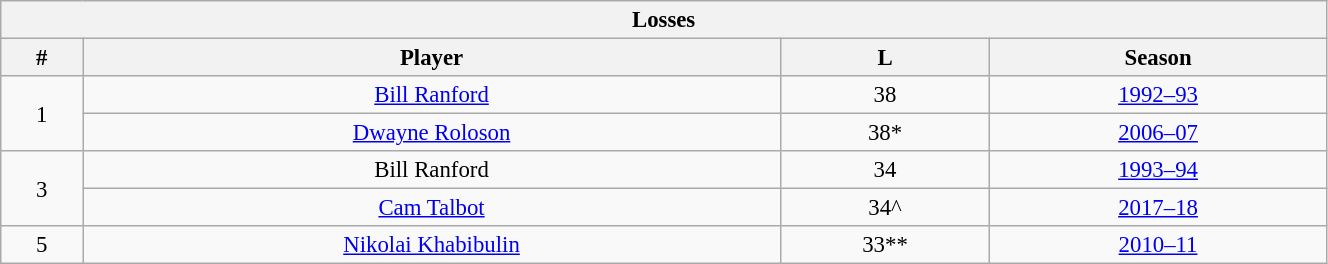<table class="wikitable" style="text-align: center; font-size: 95%" width="70%">
<tr>
<th colspan="4">Losses</th>
</tr>
<tr>
<th>#</th>
<th>Player</th>
<th>L</th>
<th>Season</th>
</tr>
<tr>
<td rowspan="2">1</td>
<td><a href='#'>Bill Ranford</a></td>
<td>38</td>
<td><a href='#'>1992–93</a></td>
</tr>
<tr>
<td><a href='#'>Dwayne Roloson</a></td>
<td>38*</td>
<td><a href='#'>2006–07</a></td>
</tr>
<tr>
<td rowspan="2">3</td>
<td>Bill Ranford</td>
<td>34</td>
<td><a href='#'>1993–94</a></td>
</tr>
<tr>
<td><a href='#'>Cam Talbot</a></td>
<td>34^</td>
<td><a href='#'>2017–18</a></td>
</tr>
<tr>
<td>5</td>
<td><a href='#'>Nikolai Khabibulin</a></td>
<td>33**</td>
<td><a href='#'>2010–11</a></td>
</tr>
</table>
